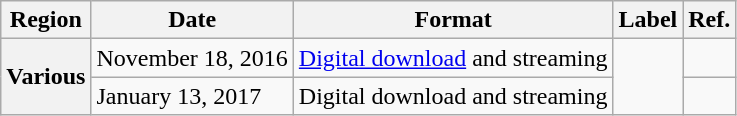<table class="wikitable plainrowheaders">
<tr>
<th scope="col">Region</th>
<th scope="col">Date</th>
<th scope="col">Format</th>
<th scope="col">Label</th>
<th scope="col">Ref.</th>
</tr>
<tr>
<th scope="row" rowspan="2">Various</th>
<td>November 18, 2016</td>
<td><a href='#'>Digital download</a> and streaming</td>
<td rowspan="2"></td>
<td></td>
</tr>
<tr>
<td>January 13, 2017</td>
<td>Digital download and streaming<br></td>
<td></td>
</tr>
</table>
